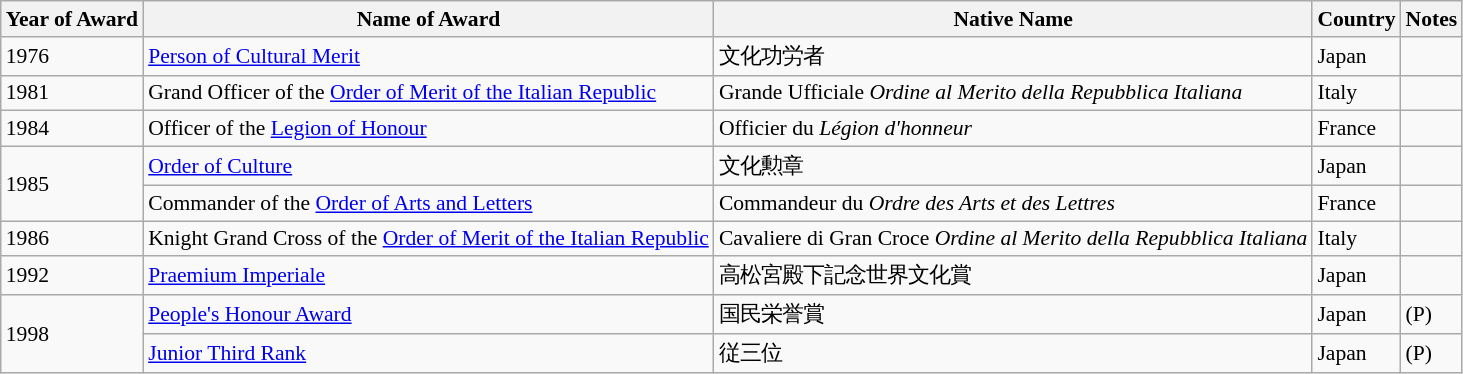<table class="wikitable" border="1" style="font-size: 90%;">
<tr>
<th>Year of Award</th>
<th>Name of Award</th>
<th>Native Name</th>
<th>Country</th>
<th>Notes</th>
</tr>
<tr>
<td>1976</td>
<td><a href='#'>Person of Cultural Merit</a></td>
<td>文化功労者</td>
<td> Japan</td>
<td></td>
</tr>
<tr>
<td>1981</td>
<td>Grand Officer of the <a href='#'>Order of Merit of the Italian Republic</a></td>
<td>Grande Ufficiale <em>Ordine al Merito della Repubblica Italiana</em></td>
<td> Italy</td>
<td></td>
</tr>
<tr>
<td>1984</td>
<td>Officer of the <a href='#'>Legion of Honour</a></td>
<td>Officier du  <em>Légion d'honneur</em></td>
<td> France</td>
<td></td>
</tr>
<tr>
<td rowspan="2">1985</td>
<td><a href='#'>Order of Culture</a></td>
<td>文化勲章</td>
<td> Japan</td>
<td></td>
</tr>
<tr>
<td>Commander of the <a href='#'>Order of Arts and Letters</a></td>
<td>Commandeur du <em>Ordre des Arts et des Lettres</em></td>
<td> France</td>
<td></td>
</tr>
<tr>
<td>1986</td>
<td>Knight Grand Cross of the <a href='#'>Order of Merit of the Italian Republic</a></td>
<td>Cavaliere di Gran Croce <em>Ordine al Merito della Repubblica Italiana</em></td>
<td> Italy</td>
<td></td>
</tr>
<tr>
<td>1992</td>
<td><a href='#'>Praemium Imperiale</a></td>
<td>高松宮殿下記念世界文化賞</td>
<td> Japan</td>
<td></td>
</tr>
<tr>
<td rowspan="2">1998</td>
<td><a href='#'>People's Honour Award</a></td>
<td>国民栄誉賞</td>
<td> Japan</td>
<td>(P)</td>
</tr>
<tr>
<td><a href='#'>Junior Third Rank</a></td>
<td>従三位</td>
<td> Japan</td>
<td>(P)</td>
</tr>
</table>
